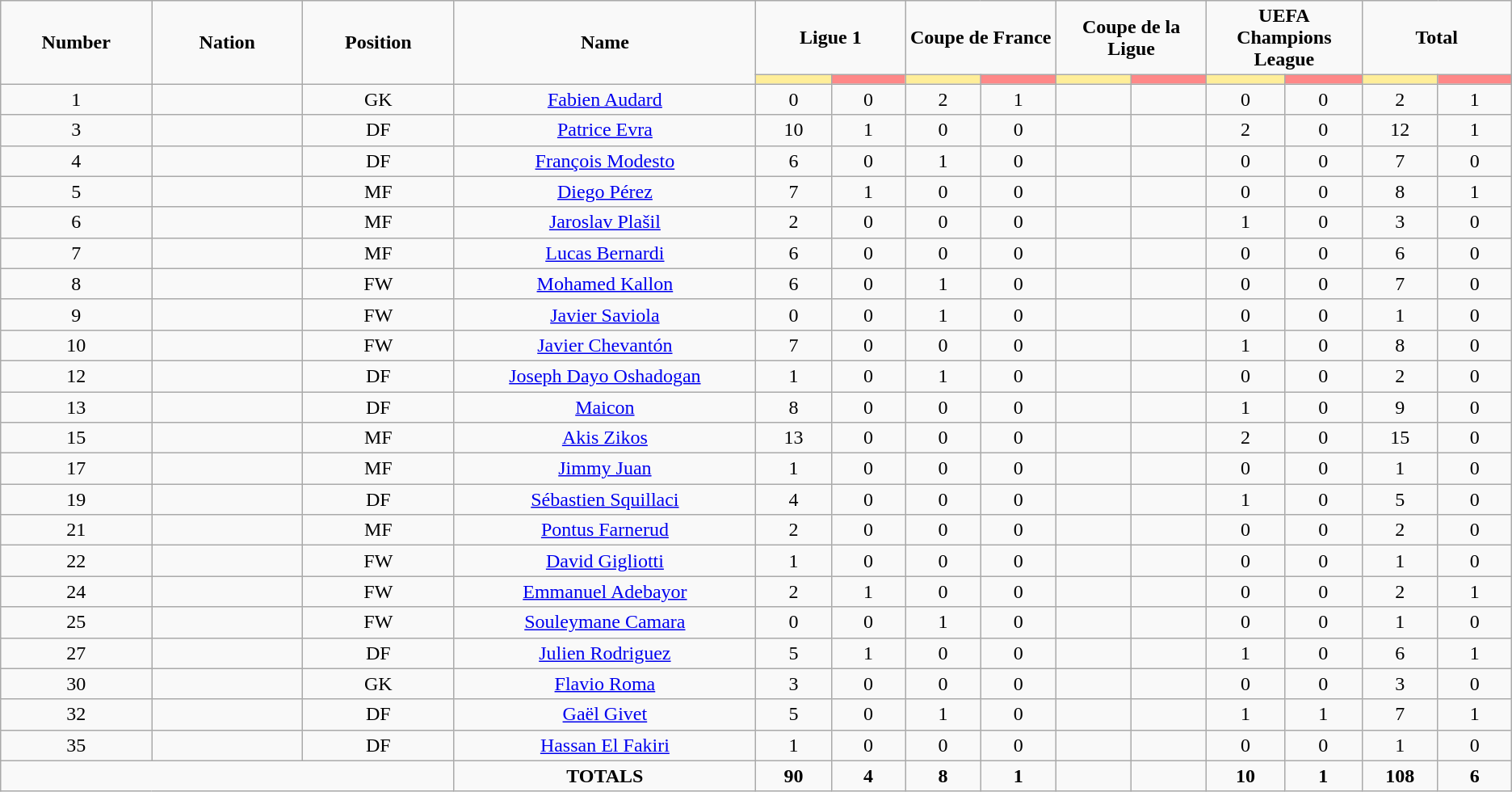<table class="wikitable" style="font-size: 100%; text-align: center;">
<tr>
<td rowspan="2" width="10%" align="center"><strong>Number</strong></td>
<td rowspan="2" width="10%" align="center"><strong>Nation</strong></td>
<td rowspan="2" width="10%" align="center"><strong>Position</strong></td>
<td rowspan="2" width="20%" align="center"><strong>Name</strong></td>
<td colspan="2" align="center"><strong>Ligue 1</strong></td>
<td colspan="2" align="center"><strong>Coupe de France</strong></td>
<td colspan="2" align="center"><strong>Coupe de la Ligue</strong></td>
<td colspan="2" align="center"><strong>UEFA Champions League</strong></td>
<td colspan="2" align="center"><strong>Total</strong></td>
</tr>
<tr>
<th width=60 style="background: #FFEE99"></th>
<th width=60 style="background: #FF8888"></th>
<th width=60 style="background: #FFEE99"></th>
<th width=60 style="background: #FF8888"></th>
<th width=60 style="background: #FFEE99"></th>
<th width=60 style="background: #FF8888"></th>
<th width=60 style="background: #FFEE99"></th>
<th width=60 style="background: #FF8888"></th>
<th width=60 style="background: #FFEE99"></th>
<th width=60 style="background: #FF8888"></th>
</tr>
<tr>
<td>1</td>
<td></td>
<td>GK</td>
<td><a href='#'>Fabien Audard</a></td>
<td>0</td>
<td>0</td>
<td>2</td>
<td>1</td>
<td></td>
<td></td>
<td>0</td>
<td>0</td>
<td>2</td>
<td>1</td>
</tr>
<tr>
<td>3</td>
<td></td>
<td>DF</td>
<td><a href='#'>Patrice Evra</a></td>
<td>10</td>
<td>1</td>
<td>0</td>
<td>0</td>
<td></td>
<td></td>
<td>2</td>
<td>0</td>
<td>12</td>
<td>1</td>
</tr>
<tr>
<td>4</td>
<td></td>
<td>DF</td>
<td><a href='#'>François Modesto</a></td>
<td>6</td>
<td>0</td>
<td>1</td>
<td>0</td>
<td></td>
<td></td>
<td>0</td>
<td>0</td>
<td>7</td>
<td>0</td>
</tr>
<tr>
<td>5</td>
<td></td>
<td>MF</td>
<td><a href='#'>Diego Pérez</a></td>
<td>7</td>
<td>1</td>
<td>0</td>
<td>0</td>
<td></td>
<td></td>
<td>0</td>
<td>0</td>
<td>8</td>
<td>1</td>
</tr>
<tr>
<td>6</td>
<td></td>
<td>MF</td>
<td><a href='#'>Jaroslav Plašil</a></td>
<td>2</td>
<td>0</td>
<td>0</td>
<td>0</td>
<td></td>
<td></td>
<td>1</td>
<td>0</td>
<td>3</td>
<td>0</td>
</tr>
<tr>
<td>7</td>
<td></td>
<td>MF</td>
<td><a href='#'>Lucas Bernardi</a></td>
<td>6</td>
<td>0</td>
<td>0</td>
<td>0</td>
<td></td>
<td></td>
<td>0</td>
<td>0</td>
<td>6</td>
<td>0</td>
</tr>
<tr>
<td>8</td>
<td></td>
<td>FW</td>
<td><a href='#'>Mohamed Kallon</a></td>
<td>6</td>
<td>0</td>
<td>1</td>
<td>0</td>
<td></td>
<td></td>
<td>0</td>
<td>0</td>
<td>7</td>
<td>0</td>
</tr>
<tr>
<td>9</td>
<td></td>
<td>FW</td>
<td><a href='#'>Javier Saviola</a></td>
<td>0</td>
<td>0</td>
<td>1</td>
<td>0</td>
<td></td>
<td></td>
<td>0</td>
<td>0</td>
<td>1</td>
<td>0</td>
</tr>
<tr>
<td>10</td>
<td></td>
<td>FW</td>
<td><a href='#'>Javier Chevantón</a></td>
<td>7</td>
<td>0</td>
<td>0</td>
<td>0</td>
<td></td>
<td></td>
<td>1</td>
<td>0</td>
<td>8</td>
<td>0</td>
</tr>
<tr>
<td>12</td>
<td></td>
<td>DF</td>
<td><a href='#'>Joseph Dayo Oshadogan</a></td>
<td>1</td>
<td>0</td>
<td>1</td>
<td>0</td>
<td></td>
<td></td>
<td>0</td>
<td>0</td>
<td>2</td>
<td>0</td>
</tr>
<tr>
<td>13</td>
<td></td>
<td>DF</td>
<td><a href='#'>Maicon</a></td>
<td>8</td>
<td>0</td>
<td>0</td>
<td>0</td>
<td></td>
<td></td>
<td>1</td>
<td>0</td>
<td>9</td>
<td>0</td>
</tr>
<tr>
<td>15</td>
<td></td>
<td>MF</td>
<td><a href='#'>Akis Zikos</a></td>
<td>13</td>
<td>0</td>
<td>0</td>
<td>0</td>
<td></td>
<td></td>
<td>2</td>
<td>0</td>
<td>15</td>
<td>0</td>
</tr>
<tr>
<td>17</td>
<td></td>
<td>MF</td>
<td><a href='#'>Jimmy Juan</a></td>
<td>1</td>
<td>0</td>
<td>0</td>
<td>0</td>
<td></td>
<td></td>
<td>0</td>
<td>0</td>
<td>1</td>
<td>0</td>
</tr>
<tr>
<td>19</td>
<td></td>
<td>DF</td>
<td><a href='#'>Sébastien Squillaci</a></td>
<td>4</td>
<td>0</td>
<td>0</td>
<td>0</td>
<td></td>
<td></td>
<td>1</td>
<td>0</td>
<td>5</td>
<td>0</td>
</tr>
<tr>
<td>21</td>
<td></td>
<td>MF</td>
<td><a href='#'>Pontus Farnerud</a></td>
<td>2</td>
<td>0</td>
<td>0</td>
<td>0</td>
<td></td>
<td></td>
<td>0</td>
<td>0</td>
<td>2</td>
<td>0</td>
</tr>
<tr>
<td>22</td>
<td></td>
<td>FW</td>
<td><a href='#'>David Gigliotti</a></td>
<td>1</td>
<td>0</td>
<td>0</td>
<td>0</td>
<td></td>
<td></td>
<td>0</td>
<td>0</td>
<td>1</td>
<td>0</td>
</tr>
<tr>
<td>24</td>
<td></td>
<td>FW</td>
<td><a href='#'>Emmanuel Adebayor</a></td>
<td>2</td>
<td>1</td>
<td>0</td>
<td>0</td>
<td></td>
<td></td>
<td>0</td>
<td>0</td>
<td>2</td>
<td>1</td>
</tr>
<tr>
<td>25</td>
<td></td>
<td>FW</td>
<td><a href='#'>Souleymane Camara</a></td>
<td>0</td>
<td>0</td>
<td>1</td>
<td>0</td>
<td></td>
<td></td>
<td>0</td>
<td>0</td>
<td>1</td>
<td>0</td>
</tr>
<tr>
<td>27</td>
<td></td>
<td>DF</td>
<td><a href='#'>Julien Rodriguez</a></td>
<td>5</td>
<td>1</td>
<td>0</td>
<td>0</td>
<td></td>
<td></td>
<td>1</td>
<td>0</td>
<td>6</td>
<td>1</td>
</tr>
<tr>
<td>30</td>
<td></td>
<td>GK</td>
<td><a href='#'>Flavio Roma</a></td>
<td>3</td>
<td>0</td>
<td>0</td>
<td>0</td>
<td></td>
<td></td>
<td>0</td>
<td>0</td>
<td>3</td>
<td>0</td>
</tr>
<tr>
<td>32</td>
<td></td>
<td>DF</td>
<td><a href='#'>Gaël Givet</a></td>
<td>5</td>
<td>0</td>
<td>1</td>
<td>0</td>
<td></td>
<td></td>
<td>1</td>
<td>1</td>
<td>7</td>
<td>1</td>
</tr>
<tr>
<td>35</td>
<td></td>
<td>DF</td>
<td><a href='#'>Hassan El Fakiri</a></td>
<td>1</td>
<td>0</td>
<td>0</td>
<td>0</td>
<td></td>
<td></td>
<td>0</td>
<td>0</td>
<td>1</td>
<td>0</td>
</tr>
<tr>
<td colspan="3"></td>
<td><strong>TOTALS</strong></td>
<td><strong>90</strong></td>
<td><strong>4</strong></td>
<td><strong>8</strong></td>
<td><strong>1</strong></td>
<td><strong> </strong></td>
<td><strong> </strong></td>
<td><strong>10</strong></td>
<td><strong>1</strong></td>
<td><strong>108</strong></td>
<td><strong>6</strong></td>
</tr>
</table>
